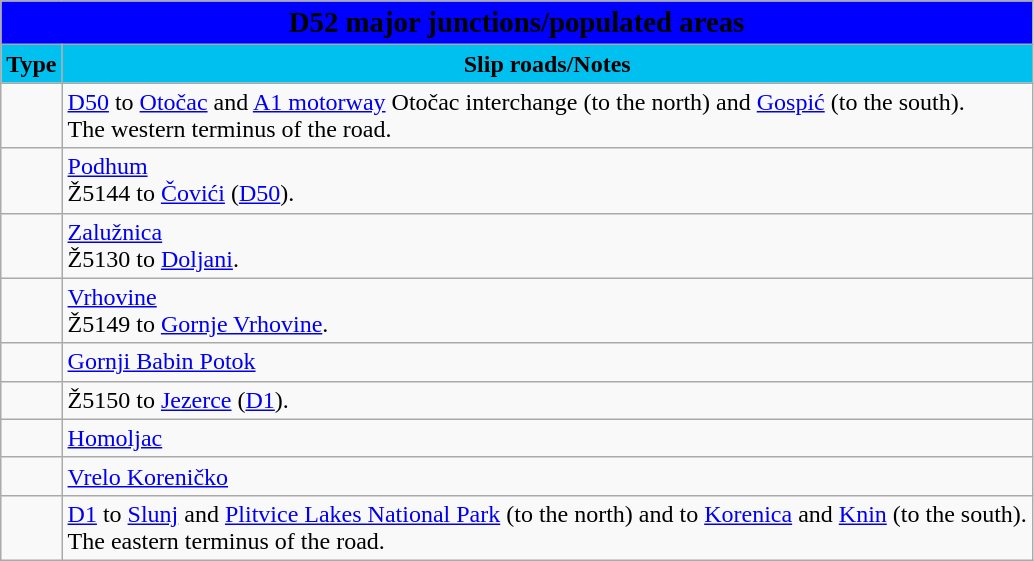<table class="wikitable">
<tr>
<td colspan=2 bgcolor=blue align=center style=margin-top:15><span><big><strong>D52 major junctions/populated areas</strong></big></span></td>
</tr>
<tr>
<td align=center bgcolor=00c0f0><strong>Type</strong></td>
<td align=center bgcolor=00c0f0><strong>Slip roads/Notes</strong></td>
</tr>
<tr>
<td></td>
<td> <a href='#'>D50</a> to <a href='#'>Otočac</a> and <a href='#'>A1 motorway</a> Otočac interchange (to the north) and <a href='#'>Gospić</a> (to the south).<br>The western terminus of the road.</td>
</tr>
<tr>
<td></td>
<td><a href='#'>Podhum</a><br>Ž5144 to <a href='#'>Čovići</a> (<a href='#'>D50</a>).</td>
</tr>
<tr>
<td></td>
<td><a href='#'>Zalužnica</a><br>Ž5130 to <a href='#'>Doljani</a>.</td>
</tr>
<tr>
<td></td>
<td><a href='#'>Vrhovine</a><br>Ž5149 to <a href='#'>Gornje Vrhovine</a>.</td>
</tr>
<tr>
<td></td>
<td><a href='#'>Gornji Babin Potok</a></td>
</tr>
<tr>
<td></td>
<td>Ž5150 to <a href='#'>Jezerce</a> (<a href='#'>D1</a>).</td>
</tr>
<tr>
<td></td>
<td><a href='#'>Homoljac</a></td>
</tr>
<tr>
<td></td>
<td><a href='#'>Vrelo Koreničko</a></td>
</tr>
<tr>
<td></td>
<td> <a href='#'>D1</a> to <a href='#'>Slunj</a> and <a href='#'>Plitvice Lakes National Park</a> (to the north) and to <a href='#'>Korenica</a> and <a href='#'>Knin</a> (to the south).<br>The eastern terminus of the road.</td>
</tr>
</table>
